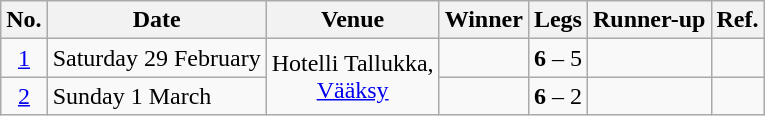<table class="wikitable">
<tr>
<th>No.</th>
<th>Date</th>
<th>Venue</th>
<th>Winner</th>
<th>Legs</th>
<th>Runner-up</th>
<th>Ref.</th>
</tr>
<tr>
<td align=center><a href='#'>1</a></td>
<td>Saturday 29 February</td>
<td align="center" rowspan="2">Hotelli Tallukka,<br> <a href='#'>Vääksy</a></td>
<td align="right"></td>
<td align="center"><strong>6</strong> – 5</td>
<td></td>
<td align="center"></td>
</tr>
<tr>
<td align=center><a href='#'>2</a></td>
<td>Sunday 1 March</td>
<td align="right"></td>
<td align="center"><strong>6</strong> – 2</td>
<td></td>
<td align="center"></td>
</tr>
</table>
